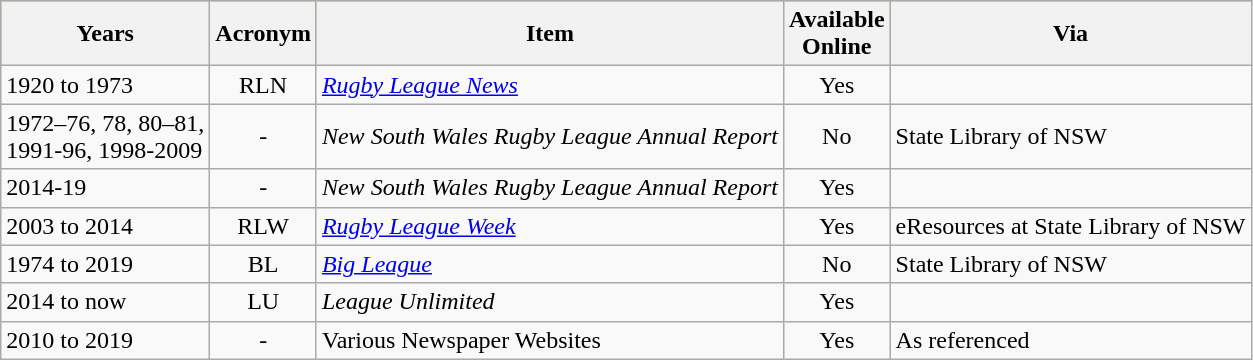<table class="wikitable">
<tr bgcolor=#bdb76b>
<th>Years</th>
<th>Acronym</th>
<th>Item</th>
<th>Available<br>Online</th>
<th>Via</th>
</tr>
<tr>
<td>1920 to 1973</td>
<td align=center>RLN</td>
<td><em><a href='#'>Rugby League News</a></em></td>
<td align=center>Yes</td>
<td></td>
</tr>
<tr>
<td>1972–76, 78, 80–81,<br>1991-96, 1998-2009</td>
<td align=center>-</td>
<td><em>New South Wales Rugby League Annual Report</em></td>
<td align=center>No</td>
<td>State Library of NSW</td>
</tr>
<tr>
<td>2014-19</td>
<td align=center>-</td>
<td><em>New South Wales Rugby League Annual Report</em></td>
<td align=center>Yes</td>
<td></td>
</tr>
<tr>
<td>2003 to 2014</td>
<td align=center>RLW</td>
<td><em><a href='#'>Rugby League Week</a></em></td>
<td align=center>Yes</td>
<td>eResources at State Library of NSW</td>
</tr>
<tr>
<td>1974 to 2019</td>
<td align=center>BL</td>
<td><em><a href='#'>Big League</a></em></td>
<td align=center>No</td>
<td>State Library of NSW</td>
</tr>
<tr>
<td>2014 to now</td>
<td align=center>LU</td>
<td><em>League Unlimited</em></td>
<td align=center>Yes</td>
<td></td>
</tr>
<tr>
<td>2010 to 2019</td>
<td align=center>-</td>
<td>Various Newspaper Websites</td>
<td align=center>Yes</td>
<td>As referenced</td>
</tr>
</table>
